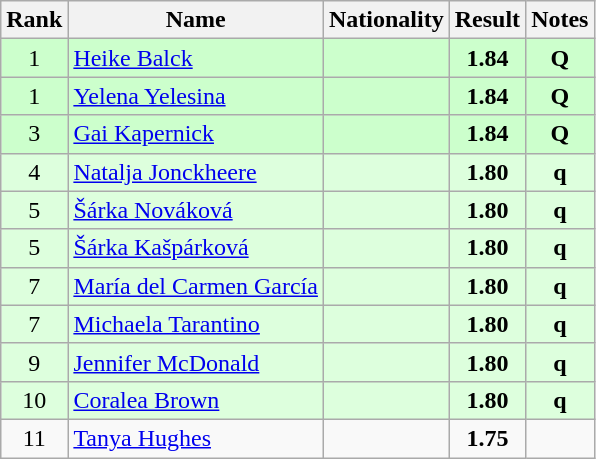<table class="wikitable sortable" style="text-align:center">
<tr>
<th>Rank</th>
<th>Name</th>
<th>Nationality</th>
<th>Result</th>
<th>Notes</th>
</tr>
<tr bgcolor=ccffcc>
<td>1</td>
<td align=left><a href='#'>Heike Balck</a></td>
<td align=left></td>
<td><strong>1.84</strong></td>
<td><strong>Q</strong></td>
</tr>
<tr bgcolor=ccffcc>
<td>1</td>
<td align=left><a href='#'>Yelena Yelesina</a></td>
<td align=left></td>
<td><strong>1.84</strong></td>
<td><strong>Q</strong></td>
</tr>
<tr bgcolor=ccffcc>
<td>3</td>
<td align=left><a href='#'>Gai Kapernick</a></td>
<td align=left></td>
<td><strong>1.84</strong></td>
<td><strong>Q</strong></td>
</tr>
<tr bgcolor=ddffdd>
<td>4</td>
<td align=left><a href='#'>Natalja Jonckheere</a></td>
<td align=left></td>
<td><strong>1.80</strong></td>
<td><strong>q</strong></td>
</tr>
<tr bgcolor=ddffdd>
<td>5</td>
<td align=left><a href='#'>Šárka Nováková</a></td>
<td align=left></td>
<td><strong>1.80</strong></td>
<td><strong>q</strong></td>
</tr>
<tr bgcolor=ddffdd>
<td>5</td>
<td align=left><a href='#'>Šárka Kašpárková</a></td>
<td align=left></td>
<td><strong>1.80</strong></td>
<td><strong>q</strong></td>
</tr>
<tr bgcolor=ddffdd>
<td>7</td>
<td align=left><a href='#'>María del Carmen García</a></td>
<td align=left></td>
<td><strong>1.80</strong></td>
<td><strong>q</strong></td>
</tr>
<tr bgcolor=ddffdd>
<td>7</td>
<td align=left><a href='#'>Michaela Tarantino</a></td>
<td align=left></td>
<td><strong>1.80</strong></td>
<td><strong>q</strong></td>
</tr>
<tr bgcolor=ddffdd>
<td>9</td>
<td align=left><a href='#'>Jennifer McDonald</a></td>
<td align=left></td>
<td><strong>1.80</strong></td>
<td><strong>q</strong></td>
</tr>
<tr bgcolor=ddffdd>
<td>10</td>
<td align=left><a href='#'>Coralea Brown</a></td>
<td align=left></td>
<td><strong>1.80</strong></td>
<td><strong>q</strong></td>
</tr>
<tr>
<td>11</td>
<td align=left><a href='#'>Tanya Hughes</a></td>
<td align=left></td>
<td><strong>1.75</strong></td>
<td></td>
</tr>
</table>
